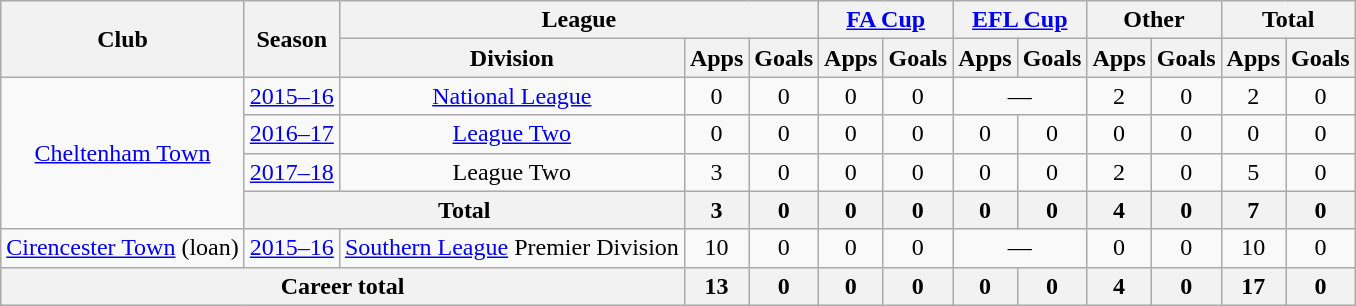<table class="wikitable" style="text-align: center;">
<tr>
<th rowspan="2">Club</th>
<th rowspan="2">Season</th>
<th colspan="3">League</th>
<th colspan="2"><a href='#'>FA Cup</a></th>
<th colspan="2"><a href='#'>EFL Cup</a></th>
<th colspan="2">Other</th>
<th colspan="2">Total</th>
</tr>
<tr>
<th>Division</th>
<th>Apps</th>
<th>Goals</th>
<th>Apps</th>
<th>Goals</th>
<th>Apps</th>
<th>Goals</th>
<th>Apps</th>
<th>Goals</th>
<th>Apps</th>
<th>Goals</th>
</tr>
<tr>
<td rowspan="4" valign="center"><a href='#'>Cheltenham Town</a></td>
<td><a href='#'>2015–16</a></td>
<td><a href='#'>National League</a></td>
<td>0</td>
<td>0</td>
<td>0</td>
<td>0</td>
<td colspan="2">—</td>
<td>2</td>
<td>0</td>
<td>2</td>
<td>0</td>
</tr>
<tr>
<td><a href='#'>2016–17</a></td>
<td><a href='#'>League Two</a></td>
<td>0</td>
<td>0</td>
<td>0</td>
<td>0</td>
<td>0</td>
<td>0</td>
<td>0</td>
<td>0</td>
<td>0</td>
<td>0</td>
</tr>
<tr>
<td><a href='#'>2017–18</a></td>
<td>League Two</td>
<td>3</td>
<td>0</td>
<td>0</td>
<td>0</td>
<td>0</td>
<td>0</td>
<td>2</td>
<td>0</td>
<td>5</td>
<td>0</td>
</tr>
<tr>
<th colspan="2">Total</th>
<th>3</th>
<th>0</th>
<th>0</th>
<th>0</th>
<th>0</th>
<th>0</th>
<th>4</th>
<th>0</th>
<th>7</th>
<th>0</th>
</tr>
<tr>
<td rowspan="1" valign="center"><a href='#'>Cirencester Town</a> (loan)</td>
<td><a href='#'>2015–16</a></td>
<td><a href='#'>Southern League</a> Premier Division</td>
<td>10</td>
<td>0</td>
<td>0</td>
<td>0</td>
<td colspan="2">—</td>
<td>0</td>
<td>0</td>
<td>10</td>
<td>0</td>
</tr>
<tr>
<th colspan="3">Career total</th>
<th>13</th>
<th>0</th>
<th>0</th>
<th>0</th>
<th>0</th>
<th>0</th>
<th>4</th>
<th>0</th>
<th>17</th>
<th>0</th>
</tr>
</table>
